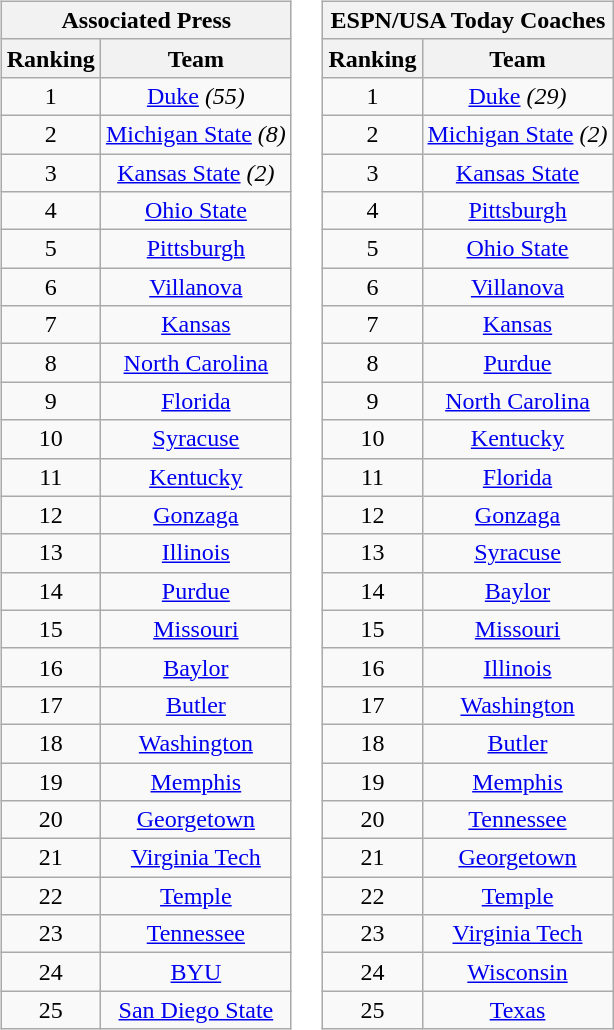<table>
<tr style="vertical-align:top;">
<td><br><table class="wikitable" style="text-align:center;">
<tr>
<th colspan=2><strong>Associated Press</strong></th>
</tr>
<tr>
<th>Ranking</th>
<th>Team</th>
</tr>
<tr>
<td>1</td>
<td><a href='#'>Duke</a> <em>(55)</em></td>
</tr>
<tr>
<td>2</td>
<td><a href='#'>Michigan State</a> <em>(8)</em></td>
</tr>
<tr>
<td>3</td>
<td><a href='#'>Kansas State</a> <em>(2)</em></td>
</tr>
<tr>
<td>4</td>
<td><a href='#'>Ohio State</a></td>
</tr>
<tr>
<td>5</td>
<td><a href='#'>Pittsburgh</a></td>
</tr>
<tr>
<td>6</td>
<td><a href='#'>Villanova</a></td>
</tr>
<tr>
<td>7</td>
<td><a href='#'>Kansas</a></td>
</tr>
<tr>
<td>8</td>
<td><a href='#'>North Carolina</a></td>
</tr>
<tr>
<td>9</td>
<td><a href='#'>Florida</a></td>
</tr>
<tr>
<td>10</td>
<td><a href='#'>Syracuse</a></td>
</tr>
<tr>
<td>11</td>
<td><a href='#'>Kentucky</a></td>
</tr>
<tr>
<td>12</td>
<td><a href='#'>Gonzaga</a></td>
</tr>
<tr>
<td>13</td>
<td><a href='#'>Illinois</a></td>
</tr>
<tr>
<td>14</td>
<td><a href='#'>Purdue</a></td>
</tr>
<tr>
<td>15</td>
<td><a href='#'>Missouri</a></td>
</tr>
<tr>
<td>16</td>
<td><a href='#'>Baylor</a></td>
</tr>
<tr>
<td>17</td>
<td><a href='#'>Butler</a></td>
</tr>
<tr>
<td>18</td>
<td><a href='#'>Washington</a></td>
</tr>
<tr>
<td>19</td>
<td><a href='#'>Memphis</a></td>
</tr>
<tr>
<td>20</td>
<td><a href='#'>Georgetown</a></td>
</tr>
<tr>
<td>21</td>
<td><a href='#'>Virginia Tech</a></td>
</tr>
<tr>
<td>22</td>
<td><a href='#'>Temple</a></td>
</tr>
<tr>
<td>23</td>
<td><a href='#'>Tennessee</a></td>
</tr>
<tr>
<td>24</td>
<td><a href='#'>BYU</a></td>
</tr>
<tr>
<td>25</td>
<td><a href='#'>San Diego State</a></td>
</tr>
</table>
</td>
<td><br><table class="wikitable" style="text-align:center;">
<tr>
<th colspan=2><strong>ESPN/USA Today Coaches</strong></th>
</tr>
<tr>
<th>Ranking</th>
<th>Team</th>
</tr>
<tr>
<td>1</td>
<td><a href='#'>Duke</a> <em>(29)</em></td>
</tr>
<tr>
<td>2</td>
<td><a href='#'>Michigan State</a> <em>(2)</em></td>
</tr>
<tr>
<td>3</td>
<td><a href='#'>Kansas State</a></td>
</tr>
<tr>
<td>4</td>
<td><a href='#'>Pittsburgh</a></td>
</tr>
<tr>
<td>5</td>
<td><a href='#'>Ohio State</a></td>
</tr>
<tr>
<td>6</td>
<td><a href='#'>Villanova</a></td>
</tr>
<tr>
<td>7</td>
<td><a href='#'>Kansas</a></td>
</tr>
<tr>
<td>8</td>
<td><a href='#'>Purdue</a></td>
</tr>
<tr>
<td>9</td>
<td><a href='#'>North Carolina</a></td>
</tr>
<tr>
<td>10</td>
<td><a href='#'>Kentucky</a></td>
</tr>
<tr>
<td>11</td>
<td><a href='#'>Florida</a></td>
</tr>
<tr>
<td>12</td>
<td><a href='#'>Gonzaga</a></td>
</tr>
<tr>
<td>13</td>
<td><a href='#'>Syracuse</a></td>
</tr>
<tr>
<td>14</td>
<td><a href='#'>Baylor</a></td>
</tr>
<tr>
<td>15</td>
<td><a href='#'>Missouri</a></td>
</tr>
<tr>
<td>16</td>
<td><a href='#'>Illinois</a></td>
</tr>
<tr>
<td>17</td>
<td><a href='#'>Washington</a></td>
</tr>
<tr>
<td>18</td>
<td><a href='#'>Butler</a></td>
</tr>
<tr>
<td>19</td>
<td><a href='#'>Memphis</a></td>
</tr>
<tr>
<td>20</td>
<td><a href='#'>Tennessee</a></td>
</tr>
<tr>
<td>21</td>
<td><a href='#'>Georgetown</a></td>
</tr>
<tr>
<td>22</td>
<td><a href='#'>Temple</a></td>
</tr>
<tr>
<td>23</td>
<td><a href='#'>Virginia Tech</a></td>
</tr>
<tr>
<td>24</td>
<td><a href='#'>Wisconsin</a></td>
</tr>
<tr>
<td>25</td>
<td><a href='#'>Texas</a></td>
</tr>
</table>
</td>
</tr>
</table>
